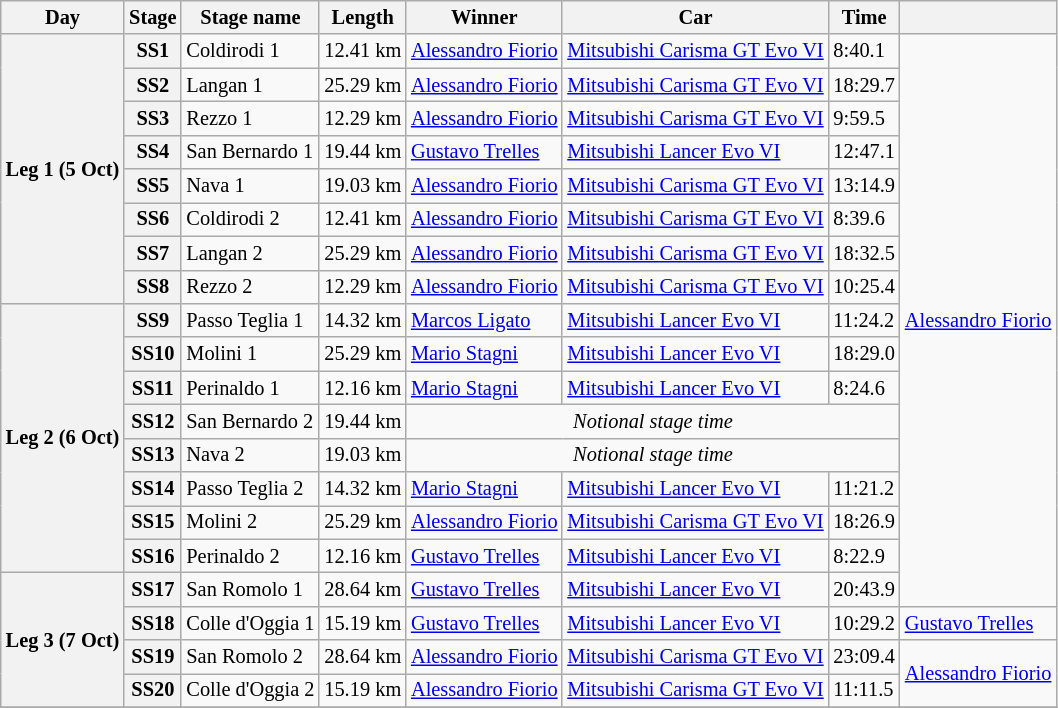<table class="wikitable" style="font-size: 85%;">
<tr>
<th>Day</th>
<th>Stage</th>
<th>Stage name</th>
<th>Length</th>
<th>Winner</th>
<th>Car</th>
<th>Time</th>
<th></th>
</tr>
<tr>
<th rowspan="8">Leg 1 (5 Oct)</th>
<th>SS1</th>
<td>Coldirodi 1</td>
<td align="center">12.41 km</td>
<td> <a href='#'>Alessandro Fiorio</a></td>
<td><a href='#'>Mitsubishi Carisma GT Evo VI</a></td>
<td>8:40.1</td>
<td rowspan="17"> <a href='#'>Alessandro Fiorio</a></td>
</tr>
<tr>
<th>SS2</th>
<td>Langan 1</td>
<td align="center">25.29 km</td>
<td> <a href='#'>Alessandro Fiorio</a></td>
<td><a href='#'>Mitsubishi Carisma GT Evo VI</a></td>
<td>18:29.7</td>
</tr>
<tr>
<th>SS3</th>
<td>Rezzo 1</td>
<td align="center">12.29 km</td>
<td> <a href='#'>Alessandro Fiorio</a></td>
<td><a href='#'>Mitsubishi Carisma GT Evo VI</a></td>
<td>9:59.5</td>
</tr>
<tr>
<th>SS4</th>
<td>San Bernardo 1</td>
<td align="center">19.44 km</td>
<td> <a href='#'>Gustavo Trelles</a></td>
<td><a href='#'>Mitsubishi Lancer Evo VI</a></td>
<td>12:47.1</td>
</tr>
<tr>
<th>SS5</th>
<td>Nava 1</td>
<td align="center">19.03 km</td>
<td> <a href='#'>Alessandro Fiorio</a></td>
<td><a href='#'>Mitsubishi Carisma GT Evo VI</a></td>
<td>13:14.9</td>
</tr>
<tr>
<th>SS6</th>
<td>Coldirodi 2</td>
<td align="center">12.41 km</td>
<td> <a href='#'>Alessandro Fiorio</a></td>
<td><a href='#'>Mitsubishi Carisma GT Evo VI</a></td>
<td>8:39.6</td>
</tr>
<tr>
<th>SS7</th>
<td>Langan 2</td>
<td align="center">25.29 km</td>
<td> <a href='#'>Alessandro Fiorio</a></td>
<td><a href='#'>Mitsubishi Carisma GT Evo VI</a></td>
<td>18:32.5</td>
</tr>
<tr>
<th>SS8</th>
<td>Rezzo 2</td>
<td align="center">12.29 km</td>
<td> <a href='#'>Alessandro Fiorio</a></td>
<td><a href='#'>Mitsubishi Carisma GT Evo VI</a></td>
<td>10:25.4</td>
</tr>
<tr>
<th rowspan="8">Leg 2 (6 Oct)</th>
<th>SS9</th>
<td>Passo Teglia 1</td>
<td align="center">14.32 km</td>
<td> <a href='#'>Marcos Ligato</a></td>
<td><a href='#'>Mitsubishi Lancer Evo VI</a></td>
<td>11:24.2</td>
</tr>
<tr>
<th>SS10</th>
<td>Molini 1</td>
<td align="center">25.29 km</td>
<td> <a href='#'>Mario Stagni</a></td>
<td><a href='#'>Mitsubishi Lancer Evo VI</a></td>
<td>18:29.0</td>
</tr>
<tr>
<th>SS11</th>
<td>Perinaldo 1</td>
<td align="center">12.16 km</td>
<td> <a href='#'>Mario Stagni</a></td>
<td><a href='#'>Mitsubishi Lancer Evo VI</a></td>
<td>8:24.6</td>
</tr>
<tr>
<th>SS12</th>
<td>San Bernardo 2</td>
<td align="center">19.44 km</td>
<td colspan="3" align="center"><em>Notional stage time</em></td>
</tr>
<tr>
<th>SS13</th>
<td>Nava 2</td>
<td align="center">19.03 km</td>
<td colspan="3" align="center"><em>Notional stage time</em></td>
</tr>
<tr>
<th>SS14</th>
<td>Passo Teglia 2</td>
<td align="center">14.32 km</td>
<td> <a href='#'>Mario Stagni</a></td>
<td><a href='#'>Mitsubishi Lancer Evo VI</a></td>
<td>11:21.2</td>
</tr>
<tr>
<th>SS15</th>
<td>Molini 2</td>
<td align="center">25.29 km</td>
<td> <a href='#'>Alessandro Fiorio</a></td>
<td><a href='#'>Mitsubishi Carisma GT Evo VI</a></td>
<td>18:26.9</td>
</tr>
<tr>
<th>SS16</th>
<td>Perinaldo 2</td>
<td align="center">12.16 km</td>
<td> <a href='#'>Gustavo Trelles</a></td>
<td><a href='#'>Mitsubishi Lancer Evo VI</a></td>
<td>8:22.9</td>
</tr>
<tr>
<th rowspan="4">Leg 3 (7 Oct)</th>
<th>SS17</th>
<td>San Romolo 1</td>
<td align="center">28.64 km</td>
<td> <a href='#'>Gustavo Trelles</a></td>
<td><a href='#'>Mitsubishi Lancer Evo VI</a></td>
<td>20:43.9</td>
</tr>
<tr>
<th>SS18</th>
<td>Colle d'Oggia 1</td>
<td align="center">15.19 km</td>
<td> <a href='#'>Gustavo Trelles</a></td>
<td><a href='#'>Mitsubishi Lancer Evo VI</a></td>
<td>10:29.2</td>
<td rowspan="1"> <a href='#'>Gustavo Trelles</a></td>
</tr>
<tr>
<th>SS19</th>
<td>San Romolo 2</td>
<td align="center">28.64 km</td>
<td> <a href='#'>Alessandro Fiorio</a></td>
<td><a href='#'>Mitsubishi Carisma GT Evo VI</a></td>
<td>23:09.4</td>
<td rowspan="2"> <a href='#'>Alessandro Fiorio</a></td>
</tr>
<tr>
<th>SS20</th>
<td>Colle d'Oggia 2</td>
<td align="center">15.19 km</td>
<td> <a href='#'>Alessandro Fiorio</a></td>
<td><a href='#'>Mitsubishi Carisma GT Evo VI</a></td>
<td>11:11.5</td>
</tr>
<tr>
</tr>
</table>
